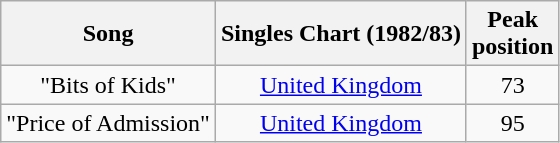<table class="wikitable sortable">
<tr>
<th>Song</th>
<th>Singles Chart (1982/83)</th>
<th>Peak<br>position</th>
</tr>
<tr>
<td style="text-align:center;">"Bits of Kids"</td>
<td style="text-align:center;"><a href='#'>United Kingdom</a></td>
<td style="text-align:center;">73</td>
</tr>
<tr>
<td style="text-align:center;">"Price of Admission"</td>
<td style="text-align:center;"><a href='#'>United Kingdom</a></td>
<td style="text-align:center;">95</td>
</tr>
</table>
